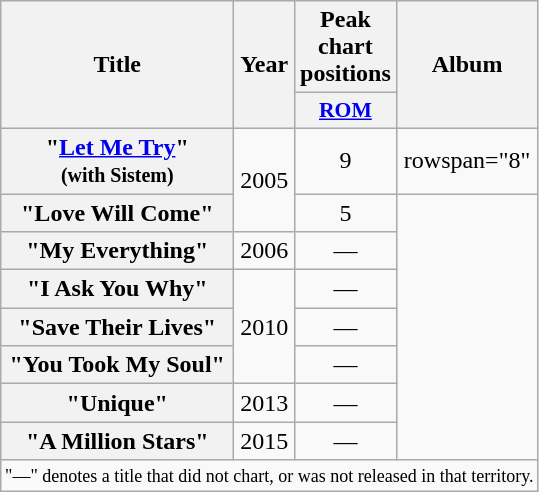<table class="wikitable plainrowheaders" style="text-align:center;">
<tr>
<th scope="col" rowspan="2">Title</th>
<th scope="col" rowspan="2">Year</th>
<th scope="col" colspan="1">Peak chart positions</th>
<th scope="col" rowspan="2">Album</th>
</tr>
<tr>
<th scope="col" style="width:3em;font-size:90%;"><a href='#'>ROM</a><br></th>
</tr>
<tr>
<th scope="row">"<a href='#'>Let Me Try</a>"<br><small>(with Sistem)</small></th>
<td rowspan="2">2005</td>
<td>9</td>
<td>rowspan="8" </td>
</tr>
<tr>
<th scope="row">"Love Will Come"</th>
<td>5</td>
</tr>
<tr>
<th scope="row">"My Everything"</th>
<td rowspan="1">2006</td>
<td>—</td>
</tr>
<tr>
<th scope="row">"I Ask You Why"</th>
<td rowspan="3">2010</td>
<td>—</td>
</tr>
<tr>
<th scope="row">"Save Their Lives"</th>
<td>—</td>
</tr>
<tr>
<th scope="row">"You Took My Soul"</th>
<td>—</td>
</tr>
<tr>
<th scope="row">"Unique"</th>
<td rowspan="1">2013</td>
<td>—</td>
</tr>
<tr>
<th scope="row">"A Million Stars"</th>
<td rowspan="1">2015</td>
<td>—</td>
</tr>
<tr>
<td colspan="4" style="font-size:9pt">"—" denotes a title that did not chart, or was not released in that territory.</td>
</tr>
</table>
